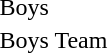<table>
<tr>
<td>Boys</td>
<td></td>
<td></td>
<td></td>
</tr>
<tr>
<td>Boys Team</td>
<td></td>
<td></td>
<td></td>
</tr>
</table>
